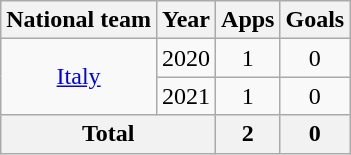<table class="wikitable" style="text-align:center">
<tr>
<th>National team</th>
<th>Year</th>
<th>Apps</th>
<th>Goals</th>
</tr>
<tr>
<td rowspan="2"><a href='#'>Italy</a></td>
<td>2020</td>
<td>1</td>
<td>0</td>
</tr>
<tr>
<td>2021</td>
<td>1</td>
<td>0</td>
</tr>
<tr>
<th colspan="2">Total</th>
<th>2</th>
<th>0</th>
</tr>
</table>
